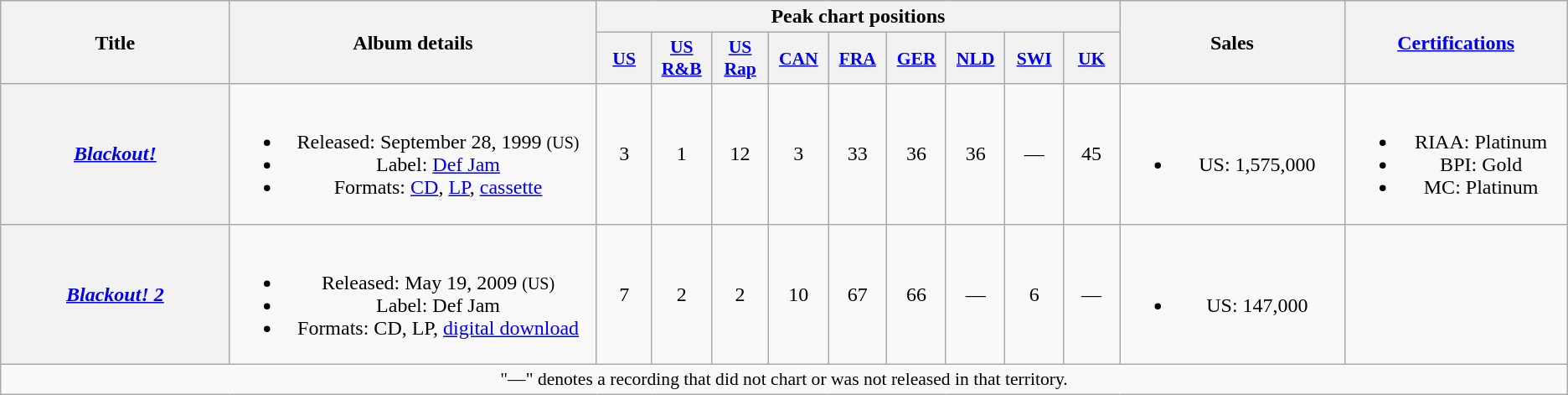<table class="wikitable plainrowheaders" style="text-align:center;" border="1">
<tr>
<th scope="col" rowspan="2" style="width:13em;">Title</th>
<th scope="col" rowspan="2" style="width:20em;">Album details</th>
<th scope="col" colspan="9">Peak chart positions</th>
<th scope="col" rowspan="2" style="width:12em;">Sales</th>
<th scope="col" rowspan="2" style="width:12em;"><a href='#'>Certifications</a></th>
</tr>
<tr>
<th scope="col" style="width:3em;font-size:90%;"><a href='#'>US</a><br></th>
<th scope="col" style="width:3em;font-size:90%;"><a href='#'>US<br>R&B</a><br></th>
<th scope="col" style="width:3em;font-size:90%;"><a href='#'>US Rap</a><br></th>
<th scope="col" style="width:3em;font-size:90%;"><a href='#'>CAN</a><br></th>
<th scope="col" style="width:3em;font-size:90%;"><a href='#'>FRA</a><br></th>
<th scope="col" style="width:3em;font-size:90%;"><a href='#'>GER</a><br></th>
<th scope="col" style="width:3em;font-size:90%;"><a href='#'>NLD</a><br></th>
<th scope="col" style="width:3em;font-size:90%;"><a href='#'>SWI</a><br></th>
<th scope="col" style="width:3em;font-size:90%;"><a href='#'>UK</a><br></th>
</tr>
<tr>
<th scope="row"><em><a href='#'>Blackout!</a></em></th>
<td><br><ul><li>Released: September 28, 1999 <small>(US)</small></li><li>Label: <a href='#'>Def Jam</a></li><li>Formats: <a href='#'>CD</a>, <a href='#'>LP</a>, <a href='#'>cassette</a></li></ul></td>
<td>3</td>
<td>1</td>
<td>12</td>
<td>3</td>
<td>33</td>
<td>36</td>
<td>36</td>
<td>—</td>
<td>45</td>
<td><br><ul><li>US: 1,575,000</li></ul></td>
<td><br><ul><li>RIAA: Platinum</li><li>BPI: Gold</li><li>MC: Platinum</li></ul></td>
</tr>
<tr>
<th scope="row"><em><a href='#'>Blackout! 2</a></em></th>
<td><br><ul><li>Released: May 19, 2009 <small>(US)</small></li><li>Label: Def Jam</li><li>Formats: CD, LP, <a href='#'>digital download</a></li></ul></td>
<td>7</td>
<td>2</td>
<td>2</td>
<td>10</td>
<td>67</td>
<td>66</td>
<td>—</td>
<td>6</td>
<td>—</td>
<td><br><ul><li>US: 147,000</li></ul></td>
<td></td>
</tr>
<tr>
<td colspan="14" style="font-size:90%">"—" denotes a recording that did not chart or was not released in that territory.</td>
</tr>
</table>
